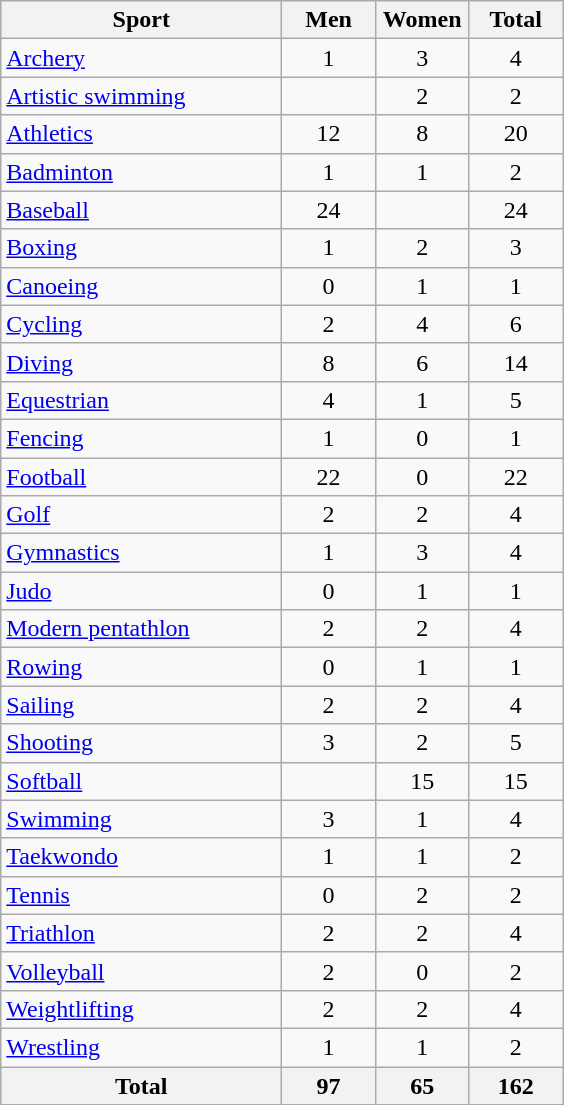<table class="wikitable sortable" style="text-align:center;">
<tr>
<th width=180>Sport</th>
<th width=55>Men</th>
<th width=55>Women</th>
<th width=55>Total</th>
</tr>
<tr>
<td align=left><a href='#'>Archery</a></td>
<td>1</td>
<td>3</td>
<td>4</td>
</tr>
<tr>
<td align=left><a href='#'>Artistic swimming</a></td>
<td></td>
<td>2</td>
<td>2</td>
</tr>
<tr>
<td align=left><a href='#'>Athletics</a></td>
<td>12</td>
<td>8</td>
<td>20</td>
</tr>
<tr>
<td align=left><a href='#'>Badminton</a></td>
<td>1</td>
<td>1</td>
<td>2</td>
</tr>
<tr>
<td align=left><a href='#'>Baseball</a></td>
<td>24</td>
<td></td>
<td>24</td>
</tr>
<tr>
<td align=left><a href='#'>Boxing</a></td>
<td>1</td>
<td>2</td>
<td>3</td>
</tr>
<tr>
<td align=left><a href='#'>Canoeing</a></td>
<td>0</td>
<td>1</td>
<td>1</td>
</tr>
<tr>
<td align=left><a href='#'>Cycling</a></td>
<td>2</td>
<td>4</td>
<td>6</td>
</tr>
<tr>
<td align=left><a href='#'>Diving</a></td>
<td>8</td>
<td>6</td>
<td>14</td>
</tr>
<tr>
<td align=left><a href='#'>Equestrian</a></td>
<td>4</td>
<td>1</td>
<td>5</td>
</tr>
<tr>
<td align=left><a href='#'>Fencing</a></td>
<td>1</td>
<td>0</td>
<td>1</td>
</tr>
<tr>
<td align=left><a href='#'>Football</a></td>
<td>22</td>
<td>0</td>
<td>22</td>
</tr>
<tr>
<td align=left><a href='#'>Golf</a></td>
<td>2</td>
<td>2</td>
<td>4</td>
</tr>
<tr>
<td align=left><a href='#'>Gymnastics</a></td>
<td>1</td>
<td>3</td>
<td>4</td>
</tr>
<tr>
<td align=left><a href='#'>Judo</a></td>
<td>0</td>
<td>1</td>
<td>1</td>
</tr>
<tr>
<td align=left><a href='#'>Modern pentathlon</a></td>
<td>2</td>
<td>2</td>
<td>4</td>
</tr>
<tr>
<td align=left><a href='#'>Rowing</a></td>
<td>0</td>
<td>1</td>
<td>1</td>
</tr>
<tr>
<td align=left><a href='#'>Sailing</a></td>
<td>2</td>
<td>2</td>
<td>4</td>
</tr>
<tr>
<td align=left><a href='#'>Shooting</a></td>
<td>3</td>
<td>2</td>
<td>5</td>
</tr>
<tr>
<td align=left><a href='#'>Softball</a></td>
<td></td>
<td>15</td>
<td>15</td>
</tr>
<tr>
<td align=left><a href='#'>Swimming</a></td>
<td>3</td>
<td>1</td>
<td>4</td>
</tr>
<tr>
<td align=left><a href='#'>Taekwondo</a></td>
<td>1</td>
<td>1</td>
<td>2</td>
</tr>
<tr>
<td align=left><a href='#'>Tennis</a></td>
<td>0</td>
<td>2</td>
<td>2</td>
</tr>
<tr>
<td align=left><a href='#'>Triathlon</a></td>
<td>2</td>
<td>2</td>
<td>4</td>
</tr>
<tr>
<td align=left><a href='#'>Volleyball</a></td>
<td>2</td>
<td>0</td>
<td>2</td>
</tr>
<tr>
<td align=left><a href='#'>Weightlifting</a></td>
<td>2</td>
<td>2</td>
<td>4</td>
</tr>
<tr>
<td align=left><a href='#'>Wrestling</a></td>
<td>1</td>
<td>1</td>
<td>2</td>
</tr>
<tr class="sortbottom">
<th>Total</th>
<th>97</th>
<th>65</th>
<th>162</th>
</tr>
<tr>
</tr>
</table>
